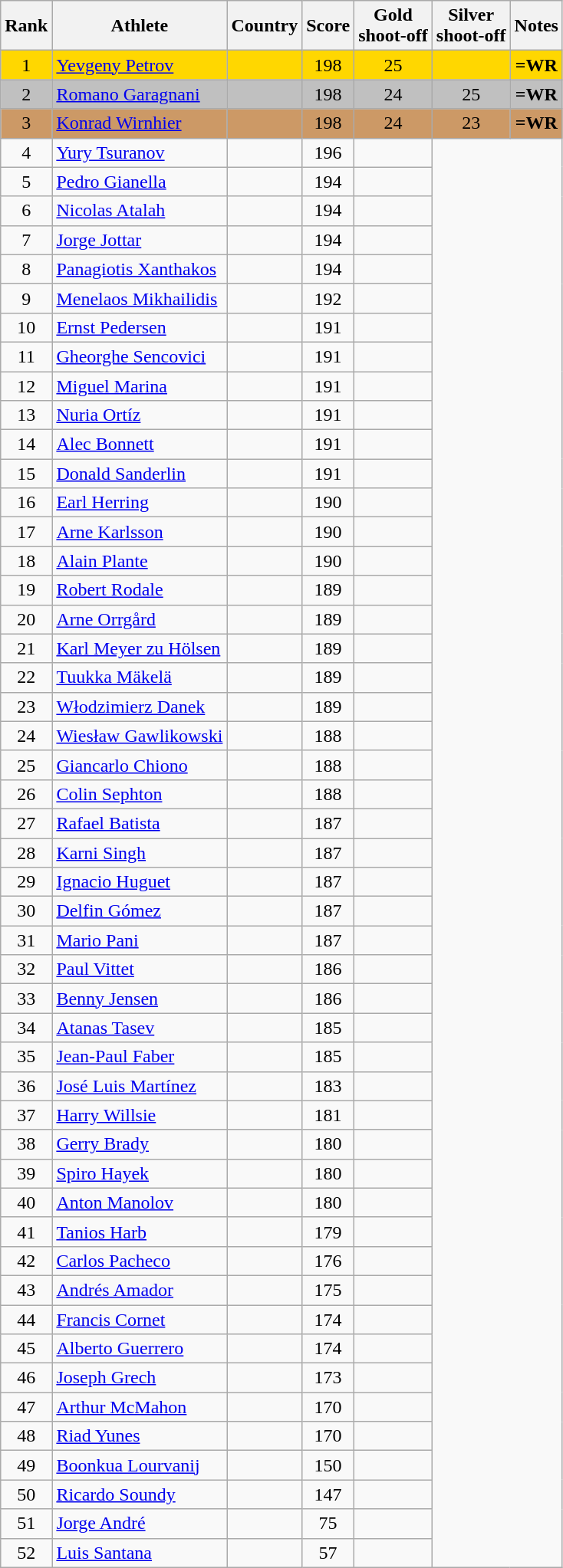<table class="wikitable sortable" style="text-align: center">
<tr>
<th>Rank</th>
<th>Athlete</th>
<th>Country</th>
<th>Score</th>
<th>Gold<br>shoot-off</th>
<th>Silver<br>shoot-off</th>
<th>Notes</th>
</tr>
<tr bgcolor=gold>
<td>1</td>
<td align=left><a href='#'>Yevgeny Petrov</a></td>
<td align=left></td>
<td>198</td>
<td>25</td>
<td></td>
<td><strong>=WR</strong></td>
</tr>
<tr bgcolor=silver>
<td>2</td>
<td align=left><a href='#'>Romano Garagnani</a></td>
<td align=left></td>
<td>198</td>
<td>24</td>
<td>25</td>
<td><strong>=WR</strong></td>
</tr>
<tr bgcolor=cc9966>
<td>3</td>
<td align=left><a href='#'>Konrad Wirnhier</a></td>
<td align=left></td>
<td>198</td>
<td>24</td>
<td>23</td>
<td><strong>=WR</strong></td>
</tr>
<tr>
<td>4</td>
<td align=left><a href='#'>Yury Tsuranov</a></td>
<td align=left></td>
<td>196</td>
<td></td>
</tr>
<tr>
<td>5</td>
<td align=left><a href='#'>Pedro Gianella</a></td>
<td align=left></td>
<td>194</td>
<td></td>
</tr>
<tr>
<td>6</td>
<td align=left><a href='#'>Nicolas Atalah</a></td>
<td align=left></td>
<td>194</td>
<td></td>
</tr>
<tr>
<td>7</td>
<td align=left><a href='#'>Jorge Jottar</a></td>
<td align=left></td>
<td>194</td>
<td></td>
</tr>
<tr>
<td>8</td>
<td align=left><a href='#'>Panagiotis Xanthakos</a></td>
<td align=left></td>
<td>194</td>
<td></td>
</tr>
<tr>
<td>9</td>
<td align=left><a href='#'>Menelaos Mikhailidis</a></td>
<td align=left></td>
<td>192</td>
<td></td>
</tr>
<tr>
<td>10</td>
<td align=left><a href='#'>Ernst Pedersen</a></td>
<td align=left></td>
<td>191</td>
<td></td>
</tr>
<tr>
<td>11</td>
<td align=left><a href='#'>Gheorghe Sencovici</a></td>
<td align=left></td>
<td>191</td>
<td></td>
</tr>
<tr>
<td>12</td>
<td align=left><a href='#'>Miguel Marina</a></td>
<td align=left></td>
<td>191</td>
<td></td>
</tr>
<tr>
<td>13</td>
<td align=left><a href='#'>Nuria Ortíz</a></td>
<td align=left></td>
<td>191</td>
<td></td>
</tr>
<tr>
<td>14</td>
<td align=left><a href='#'>Alec Bonnett</a></td>
<td align=left></td>
<td>191</td>
<td></td>
</tr>
<tr>
<td>15</td>
<td align=left><a href='#'>Donald Sanderlin</a></td>
<td align=left></td>
<td>191</td>
<td></td>
</tr>
<tr>
<td>16</td>
<td align=left><a href='#'>Earl Herring</a></td>
<td align=left></td>
<td>190</td>
<td></td>
</tr>
<tr>
<td>17</td>
<td align=left><a href='#'>Arne Karlsson</a></td>
<td align=left></td>
<td>190</td>
<td></td>
</tr>
<tr>
<td>18</td>
<td align=left><a href='#'>Alain Plante</a></td>
<td align=left></td>
<td>190</td>
<td></td>
</tr>
<tr>
<td>19</td>
<td align=left><a href='#'>Robert Rodale</a></td>
<td align=left></td>
<td>189</td>
<td></td>
</tr>
<tr>
<td>20</td>
<td align=left><a href='#'>Arne Orrgård</a></td>
<td align=left></td>
<td>189</td>
<td></td>
</tr>
<tr>
<td>21</td>
<td align=left><a href='#'>Karl Meyer zu Hölsen</a></td>
<td align=left></td>
<td>189</td>
<td></td>
</tr>
<tr>
<td>22</td>
<td align=left><a href='#'>Tuukka Mäkelä</a></td>
<td align=left></td>
<td>189</td>
<td></td>
</tr>
<tr>
<td>23</td>
<td align=left><a href='#'>Włodzimierz Danek</a></td>
<td align=left></td>
<td>189</td>
<td></td>
</tr>
<tr>
<td>24</td>
<td align=left><a href='#'>Wiesław Gawlikowski</a></td>
<td align=left></td>
<td>188</td>
<td></td>
</tr>
<tr>
<td>25</td>
<td align=left><a href='#'>Giancarlo Chiono</a></td>
<td align=left></td>
<td>188</td>
<td></td>
</tr>
<tr>
<td>26</td>
<td align=left><a href='#'>Colin Sephton</a></td>
<td align=left></td>
<td>188</td>
<td></td>
</tr>
<tr>
<td>27</td>
<td align=left><a href='#'>Rafael Batista</a></td>
<td align=left></td>
<td>187</td>
<td></td>
</tr>
<tr>
<td>28</td>
<td align=left><a href='#'>Karni Singh</a></td>
<td align=left></td>
<td>187</td>
<td></td>
</tr>
<tr>
<td>29</td>
<td align=left><a href='#'>Ignacio Huguet</a></td>
<td align=left></td>
<td>187</td>
<td></td>
</tr>
<tr>
<td>30</td>
<td align=left><a href='#'>Delfin Gómez</a></td>
<td align=left></td>
<td>187</td>
<td></td>
</tr>
<tr>
<td>31</td>
<td align=left><a href='#'>Mario Pani</a></td>
<td align=left></td>
<td>187</td>
<td></td>
</tr>
<tr>
<td>32</td>
<td align=left><a href='#'>Paul Vittet</a></td>
<td align=left></td>
<td>186</td>
<td></td>
</tr>
<tr>
<td>33</td>
<td align=left><a href='#'>Benny Jensen</a></td>
<td align=left></td>
<td>186</td>
<td></td>
</tr>
<tr>
<td>34</td>
<td align=left><a href='#'>Atanas Tasev</a></td>
<td align=left></td>
<td>185</td>
<td></td>
</tr>
<tr>
<td>35</td>
<td align=left><a href='#'>Jean-Paul Faber</a></td>
<td align=left></td>
<td>185</td>
<td></td>
</tr>
<tr>
<td>36</td>
<td align=left><a href='#'>José Luis Martínez</a></td>
<td align=left></td>
<td>183</td>
<td></td>
</tr>
<tr>
<td>37</td>
<td align=left><a href='#'>Harry Willsie</a></td>
<td align=left></td>
<td>181</td>
<td></td>
</tr>
<tr>
<td>38</td>
<td align=left><a href='#'>Gerry Brady</a></td>
<td align=left></td>
<td>180</td>
<td></td>
</tr>
<tr>
<td>39</td>
<td align=left><a href='#'>Spiro Hayek</a></td>
<td align=left></td>
<td>180</td>
<td></td>
</tr>
<tr>
<td>40</td>
<td align=left><a href='#'>Anton Manolov</a></td>
<td align=left></td>
<td>180</td>
<td></td>
</tr>
<tr>
<td>41</td>
<td align=left><a href='#'>Tanios Harb</a></td>
<td align=left></td>
<td>179</td>
<td></td>
</tr>
<tr>
<td>42</td>
<td align=left><a href='#'>Carlos Pacheco</a></td>
<td align=left></td>
<td>176</td>
<td></td>
</tr>
<tr>
<td>43</td>
<td align=left><a href='#'>Andrés Amador</a></td>
<td align=left></td>
<td>175</td>
<td></td>
</tr>
<tr>
<td>44</td>
<td align=left><a href='#'>Francis Cornet</a></td>
<td align=left></td>
<td>174</td>
<td></td>
</tr>
<tr>
<td>45</td>
<td align=left><a href='#'>Alberto Guerrero</a></td>
<td align=left></td>
<td>174</td>
<td></td>
</tr>
<tr>
<td>46</td>
<td align=left><a href='#'>Joseph Grech</a></td>
<td align=left></td>
<td>173</td>
<td></td>
</tr>
<tr>
<td>47</td>
<td align=left><a href='#'>Arthur McMahon</a></td>
<td align=left></td>
<td>170</td>
<td></td>
</tr>
<tr>
<td>48</td>
<td align=left><a href='#'>Riad Yunes</a></td>
<td align=left></td>
<td>170</td>
<td></td>
</tr>
<tr>
<td>49</td>
<td align=left><a href='#'>Boonkua Lourvanij</a></td>
<td align=left></td>
<td>150</td>
<td></td>
</tr>
<tr>
<td>50</td>
<td align=left><a href='#'>Ricardo Soundy</a></td>
<td align=left></td>
<td>147</td>
<td></td>
</tr>
<tr>
<td>51</td>
<td align=left><a href='#'>Jorge André</a></td>
<td align=left></td>
<td>75</td>
<td></td>
</tr>
<tr>
<td>52</td>
<td align=left><a href='#'>Luis Santana</a></td>
<td align=left></td>
<td>57</td>
<td></td>
</tr>
</table>
